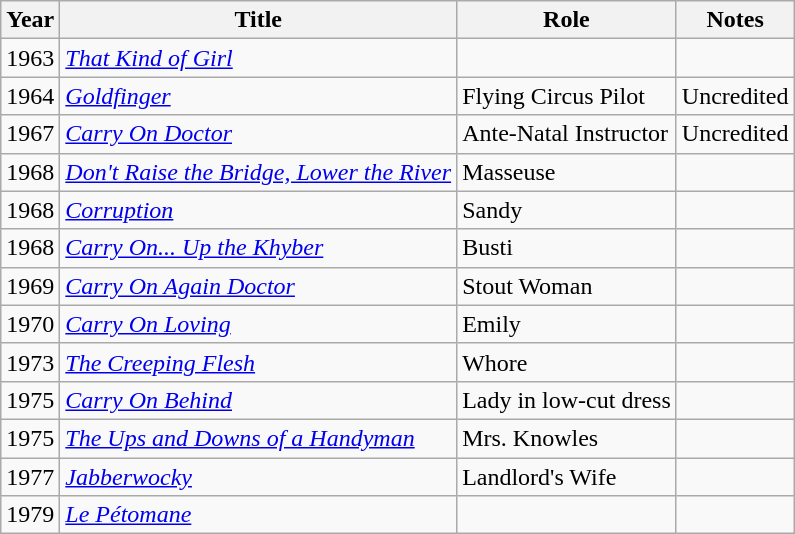<table class="wikitable">
<tr>
<th>Year</th>
<th>Title</th>
<th>Role</th>
<th>Notes</th>
</tr>
<tr>
<td>1963</td>
<td><em><a href='#'>That Kind of Girl</a></em></td>
<td></td>
<td></td>
</tr>
<tr>
<td>1964</td>
<td><em><a href='#'>Goldfinger</a></em></td>
<td>Flying Circus Pilot</td>
<td>Uncredited</td>
</tr>
<tr>
<td>1967</td>
<td><em><a href='#'>Carry On Doctor</a></em></td>
<td>Ante-Natal Instructor</td>
<td>Uncredited</td>
</tr>
<tr>
<td>1968</td>
<td><em><a href='#'>Don't Raise the Bridge, Lower the River</a></em></td>
<td>Masseuse</td>
<td></td>
</tr>
<tr>
<td>1968</td>
<td><em><a href='#'>Corruption</a></em></td>
<td>Sandy</td>
<td></td>
</tr>
<tr>
<td>1968</td>
<td><em><a href='#'>Carry On... Up the Khyber</a></em></td>
<td>Busti</td>
<td></td>
</tr>
<tr>
<td>1969</td>
<td><em><a href='#'>Carry On Again Doctor</a></em></td>
<td>Stout Woman</td>
<td></td>
</tr>
<tr>
<td>1970</td>
<td><em><a href='#'>Carry On Loving</a></em></td>
<td>Emily</td>
<td></td>
</tr>
<tr>
<td>1973</td>
<td><em><a href='#'>The Creeping Flesh</a></em></td>
<td>Whore</td>
<td></td>
</tr>
<tr>
<td>1975</td>
<td><em><a href='#'>Carry On Behind</a></em></td>
<td>Lady in low-cut dress</td>
<td></td>
</tr>
<tr>
<td>1975</td>
<td><em><a href='#'>The Ups and Downs of a Handyman</a></em></td>
<td>Mrs. Knowles</td>
<td></td>
</tr>
<tr>
<td>1977</td>
<td><em><a href='#'>Jabberwocky</a></em></td>
<td>Landlord's Wife</td>
<td></td>
</tr>
<tr>
<td>1979</td>
<td><em><a href='#'>Le Pétomane</a></em></td>
<td></td>
<td></td>
</tr>
</table>
